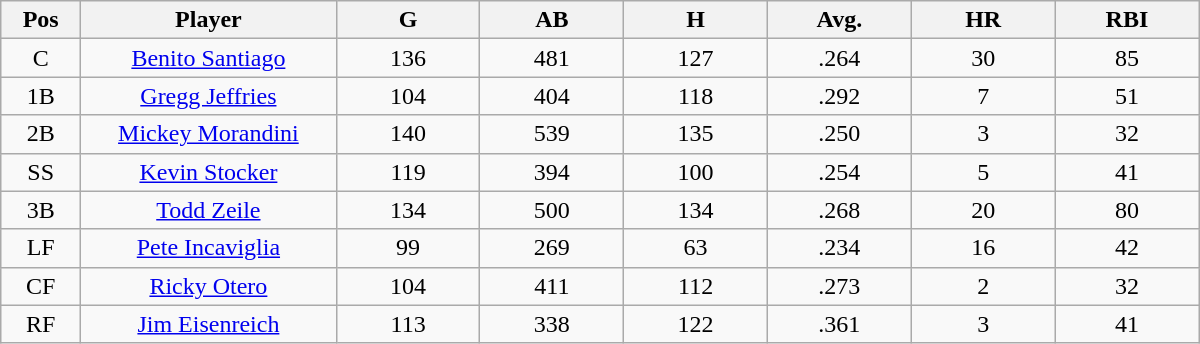<table class="wikitable sortable">
<tr>
<th bgcolor="#DDDDFF" width="5%">Pos</th>
<th bgcolor="#DDDDFF" width="16%">Player</th>
<th bgcolor="#DDDDFF" width="9%">G</th>
<th bgcolor="#DDDDFF" width="9%">AB</th>
<th bgcolor="#DDDDFF" width="9%">H</th>
<th bgcolor="#DDDDFF" width="9%">Avg.</th>
<th bgcolor="#DDDDFF" width="9%">HR</th>
<th bgcolor="#DDDDFF" width="9%">RBI</th>
</tr>
<tr align="center">
<td>C</td>
<td><a href='#'>Benito Santiago</a></td>
<td>136</td>
<td>481</td>
<td>127</td>
<td>.264</td>
<td>30</td>
<td>85</td>
</tr>
<tr align=center>
<td>1B</td>
<td><a href='#'>Gregg Jeffries</a></td>
<td>104</td>
<td>404</td>
<td>118</td>
<td>.292</td>
<td>7</td>
<td>51</td>
</tr>
<tr align=center>
<td>2B</td>
<td><a href='#'>Mickey Morandini</a></td>
<td>140</td>
<td>539</td>
<td>135</td>
<td>.250</td>
<td>3</td>
<td>32</td>
</tr>
<tr align=center>
<td>SS</td>
<td><a href='#'>Kevin Stocker</a></td>
<td>119</td>
<td>394</td>
<td>100</td>
<td>.254</td>
<td>5</td>
<td>41</td>
</tr>
<tr align=center>
<td>3B</td>
<td><a href='#'>Todd Zeile</a></td>
<td>134</td>
<td>500</td>
<td>134</td>
<td>.268</td>
<td>20</td>
<td>80</td>
</tr>
<tr align=center>
<td>LF</td>
<td><a href='#'>Pete Incaviglia</a></td>
<td>99</td>
<td>269</td>
<td>63</td>
<td>.234</td>
<td>16</td>
<td>42</td>
</tr>
<tr align=center>
<td>CF</td>
<td><a href='#'>Ricky Otero</a></td>
<td>104</td>
<td>411</td>
<td>112</td>
<td>.273</td>
<td>2</td>
<td>32</td>
</tr>
<tr align=center>
<td>RF</td>
<td><a href='#'>Jim Eisenreich</a></td>
<td>113</td>
<td>338</td>
<td>122</td>
<td>.361</td>
<td>3</td>
<td>41</td>
</tr>
</table>
